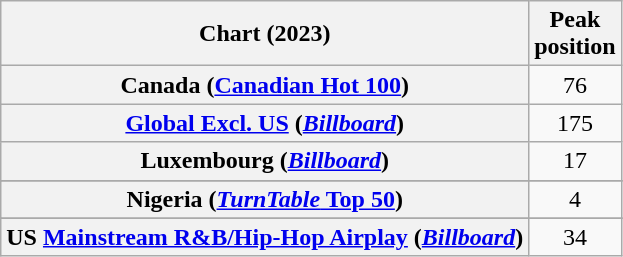<table class="wikitable sortable plainrowheaders" style="text-align:center">
<tr>
<th scope="col">Chart (2023)</th>
<th scope="col">Peak<br>position</th>
</tr>
<tr>
<th scope="row">Canada (<a href='#'>Canadian Hot 100</a>)</th>
<td>76</td>
</tr>
<tr>
<th scope="row"><a href='#'>Global Excl. US</a> (<em><a href='#'>Billboard</a></em>)</th>
<td>175</td>
</tr>
<tr>
<th scope="row">Luxembourg (<em><a href='#'>Billboard</a></em>)</th>
<td>17</td>
</tr>
<tr>
</tr>
<tr>
<th scope="row">Nigeria (<a href='#'><em>TurnTable</em> Top 50</a>)</th>
<td>4</td>
</tr>
<tr>
</tr>
<tr>
</tr>
<tr>
</tr>
<tr>
</tr>
<tr>
</tr>
<tr>
</tr>
<tr>
<th scope="row">US <a href='#'>Mainstream R&B/Hip-Hop Airplay</a> (<em><a href='#'>Billboard</a></em>)</th>
<td>34</td>
</tr>
</table>
